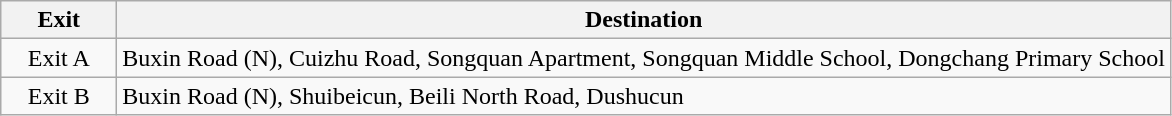<table class="wikitable">
<tr>
<th style="width:70px">Exit</th>
<th>Destination</th>
</tr>
<tr>
<td align="center">Exit A</td>
<td>Buxin Road (N), Cuizhu Road, Songquan Apartment, Songquan Middle School, Dongchang Primary School</td>
</tr>
<tr>
<td align="center">Exit B</td>
<td>Buxin Road (N), Shuibeicun, Beili North Road, Dushucun</td>
</tr>
</table>
